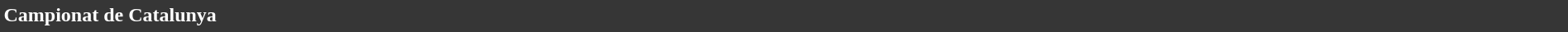<table style="width: 100%; background:#363636; color:white;">
<tr>
<td><strong>Campionat de Catalunya</strong></td>
</tr>
<tr>
</tr>
</table>
